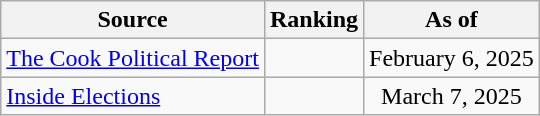<table class="wikitable" style="text-align:center">
<tr>
<th>Source</th>
<th>Ranking</th>
<th>As of</th>
</tr>
<tr>
<td align=left><a href='#'>The Cook Political Report</a></td>
<td></td>
<td>February 6, 2025</td>
</tr>
<tr>
<td align=left><a href='#'>Inside Elections</a></td>
<td></td>
<td>March 7, 2025</td>
</tr>
</table>
